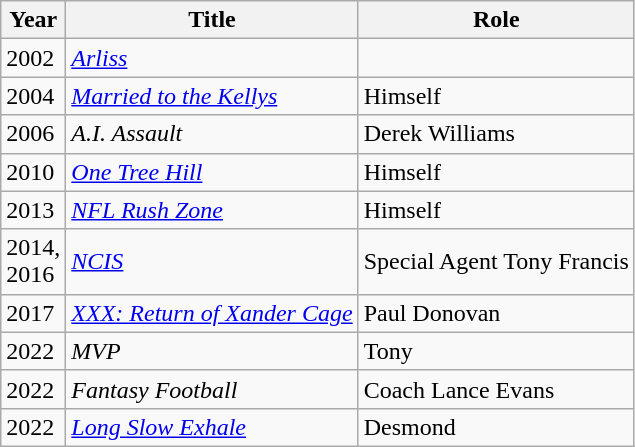<table class="wikitable">
<tr>
<th>Year</th>
<th>Title</th>
<th>Role</th>
</tr>
<tr>
<td>2002</td>
<td><em><a href='#'>Arliss</a></em></td>
</tr>
<tr || Himself>
<td>2004</td>
<td><em><a href='#'>Married to the Kellys</a></em></td>
<td>Himself</td>
</tr>
<tr>
<td>2006</td>
<td><em>A.I. Assault</em></td>
<td>Derek Williams</td>
</tr>
<tr>
<td>2010</td>
<td><em><a href='#'>One Tree Hill</a></em></td>
<td>Himself</td>
</tr>
<tr>
<td>2013</td>
<td><em><a href='#'>NFL Rush Zone</a></em></td>
<td>Himself</td>
</tr>
<tr>
<td>2014,<br>2016</td>
<td><em><a href='#'>NCIS</a></em></td>
<td>Special Agent Tony Francis</td>
</tr>
<tr>
<td>2017</td>
<td><em><a href='#'>XXX: Return of Xander Cage</a></em></td>
<td>Paul Donovan</td>
</tr>
<tr>
<td>2022</td>
<td><em>MVP</em></td>
<td>Tony</td>
</tr>
<tr>
<td>2022</td>
<td><em>Fantasy Football</em></td>
<td>Coach Lance Evans</td>
</tr>
<tr>
<td>2022</td>
<td><em><a href='#'>Long Slow Exhale</a></em></td>
<td>Desmond</td>
</tr>
</table>
